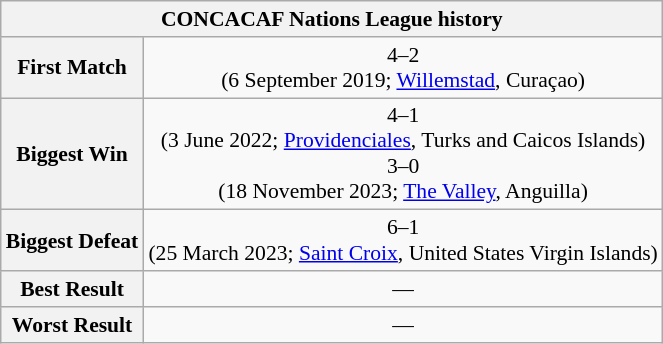<table class="wikitable collapsible collapsed" style="text-align: center;font-size:90%;">
<tr>
<th colspan=2>CONCACAF Nations League history</th>
</tr>
<tr>
<th>First Match</th>
<td> 4–2 <br>(6 September 2019; <a href='#'>Willemstad</a>, Curaçao)</td>
</tr>
<tr>
<th>Biggest Win</th>
<td> 4–1 <br>(3 June 2022; <a href='#'>Providenciales</a>, Turks and Caicos Islands)<br> 3–0 <br>(18 November 2023; <a href='#'>The Valley</a>, Anguilla)</td>
</tr>
<tr>
<th>Biggest Defeat</th>
<td> 6–1 <br>(25 March 2023; <a href='#'>Saint Croix</a>, United States Virgin Islands)</td>
</tr>
<tr>
<th>Best Result</th>
<td>—</td>
</tr>
<tr>
<th>Worst Result</th>
<td>—</td>
</tr>
</table>
